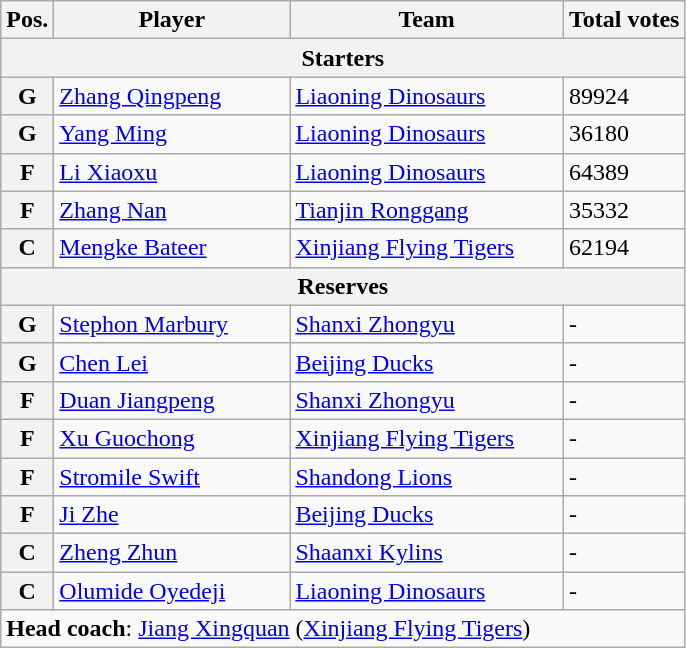<table class="wikitable">
<tr>
<th>Pos.</th>
<th width=150>Player</th>
<th width=175>Team</th>
<th>Total votes</th>
</tr>
<tr>
<th colspan="5">Starters</th>
</tr>
<tr>
<th>G</th>
<td> <a href='#'>Zhang Qingpeng</a></td>
<td><a href='#'>Liaoning Dinosaurs</a></td>
<td>89924</td>
</tr>
<tr>
<th>G</th>
<td> <a href='#'>Yang Ming</a></td>
<td><a href='#'>Liaoning Dinosaurs</a></td>
<td>36180</td>
</tr>
<tr>
<th>F</th>
<td> <a href='#'>Li Xiaoxu</a></td>
<td><a href='#'>Liaoning Dinosaurs</a></td>
<td>64389</td>
</tr>
<tr>
<th>F</th>
<td> <a href='#'>Zhang Nan</a></td>
<td><a href='#'>Tianjin Ronggang</a></td>
<td>35332</td>
</tr>
<tr>
<th>C</th>
<td> <a href='#'>Mengke Bateer</a></td>
<td><a href='#'>Xinjiang Flying Tigers</a></td>
<td>62194</td>
</tr>
<tr>
<th colspan="5">Reserves</th>
</tr>
<tr>
<th>G</th>
<td> <a href='#'>Stephon Marbury</a></td>
<td><a href='#'>Shanxi Zhongyu</a></td>
<td>-</td>
</tr>
<tr>
<th>G</th>
<td> <a href='#'>Chen Lei</a></td>
<td><a href='#'>Beijing Ducks</a></td>
<td>-</td>
</tr>
<tr>
<th>F</th>
<td> <a href='#'>Duan Jiangpeng</a></td>
<td><a href='#'>Shanxi Zhongyu</a></td>
<td>-</td>
</tr>
<tr>
<th>F</th>
<td> <a href='#'>Xu Guochong</a></td>
<td><a href='#'>Xinjiang Flying Tigers</a></td>
<td>-</td>
</tr>
<tr>
<th>F</th>
<td> <a href='#'>Stromile Swift</a></td>
<td><a href='#'>Shandong Lions</a></td>
<td>-</td>
</tr>
<tr>
<th>F</th>
<td> <a href='#'>Ji Zhe</a></td>
<td><a href='#'>Beijing Ducks</a></td>
<td>-</td>
</tr>
<tr>
<th>C</th>
<td> <a href='#'>Zheng Zhun</a></td>
<td><a href='#'>Shaanxi Kylins</a></td>
<td>-</td>
</tr>
<tr>
<th>C</th>
<td> <a href='#'>Olumide Oyedeji</a></td>
<td><a href='#'>Liaoning Dinosaurs</a></td>
<td>-</td>
</tr>
<tr>
<td colspan="5"><strong>Head coach</strong>:  <a href='#'>Jiang Xingquan</a> (<a href='#'>Xinjiang Flying Tigers</a>)</td>
</tr>
</table>
